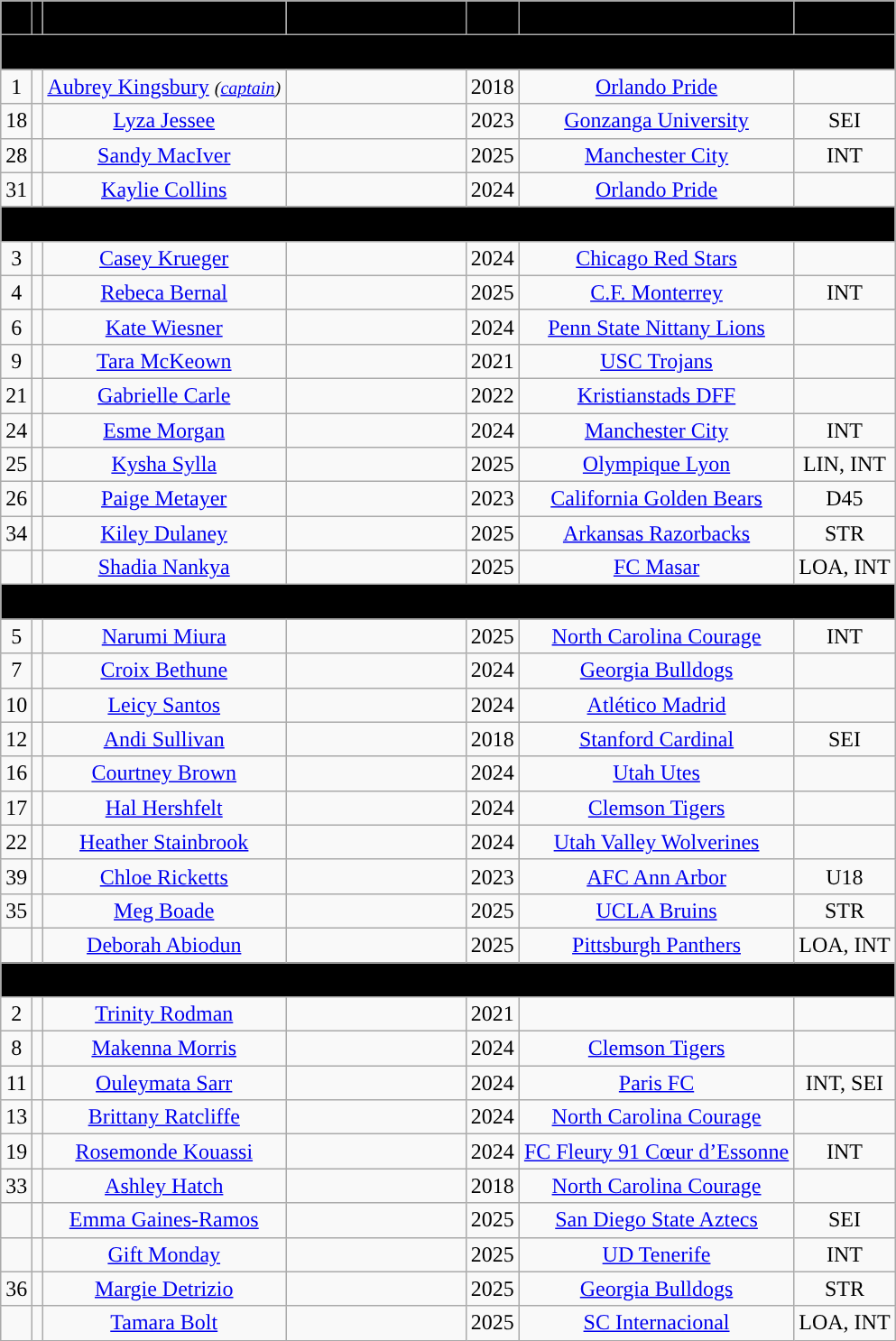<table class="wikitable" style="text-align:center;">
<tr>
<th style="background:#000000; "></th>
<th style="background:#000000; "></th>
<th style="background:#000000; ">Name</th>
<th style="background:#000000; ">Date of birth (age)</th>
<th style="background:#000000; "></th>
<th style="background:#000000; ">Previous team</th>
<th style="background:#000000; ">Notes</th>
</tr>
<tr>
<th colspan="7" style="background:#000000; ">Goalkeepers</th>
</tr>
<tr>
<td>1</td>
<td></td>
<td><a href='#'>Aubrey Kingsbury</a> <em><small>(<a href='#'>captain</a>)</small></em></td>
<td></td>
<td>2018</td>
<td> <a href='#'>Orlando Pride</a></td>
<td></td>
</tr>
<tr>
<td>18</td>
<td></td>
<td><a href='#'>Lyza Jessee</a></td>
<td></td>
<td>2023</td>
<td> <a href='#'>Gonzanga University</a></td>
<td> SEI</td>
</tr>
<tr>
<td>28</td>
<td></td>
<td><a href='#'>Sandy MacIver</a></td>
<td></td>
<td>2025</td>
<td> <a href='#'>Manchester City</a></td>
<td>INT</td>
</tr>
<tr>
<td>31</td>
<td></td>
<td><a href='#'>Kaylie Collins</a></td>
<td></td>
<td>2024</td>
<td> <a href='#'>Orlando Pride</a></td>
<td></td>
</tr>
<tr>
<th colspan="7" style="background:#000000; ">Defenders</th>
</tr>
<tr>
<td>3</td>
<td></td>
<td><a href='#'>Casey Krueger</a></td>
<td></td>
<td>2024</td>
<td> <a href='#'>Chicago Red Stars</a></td>
<td></td>
</tr>
<tr>
<td>4</td>
<td></td>
<td><a href='#'>Rebeca Bernal</a></td>
<td></td>
<td>2025</td>
<td> <a href='#'>C.F. Monterrey</a></td>
<td>INT</td>
</tr>
<tr>
<td>6</td>
<td></td>
<td><a href='#'>Kate Wiesner</a></td>
<td></td>
<td>2024</td>
<td> <a href='#'>Penn State Nittany Lions</a></td>
<td></td>
</tr>
<tr>
<td>9</td>
<td></td>
<td><a href='#'>Tara McKeown</a></td>
<td></td>
<td>2021</td>
<td> <a href='#'>USC Trojans</a></td>
<td></td>
</tr>
<tr>
<td>21</td>
<td></td>
<td><a href='#'>Gabrielle Carle</a></td>
<td></td>
<td>2022</td>
<td> <a href='#'>Kristianstads DFF</a></td>
<td></td>
</tr>
<tr>
<td>24</td>
<td></td>
<td><a href='#'>Esme Morgan</a></td>
<td></td>
<td>2024</td>
<td> <a href='#'>Manchester City</a></td>
<td>INT</td>
</tr>
<tr>
<td>25</td>
<td></td>
<td><a href='#'>Kysha Sylla</a></td>
<td></td>
<td>2025</td>
<td> <a href='#'>Olympique Lyon</a></td>
<td>LIN, INT</td>
</tr>
<tr>
<td>26</td>
<td></td>
<td><a href='#'>Paige Metayer</a></td>
<td></td>
<td>2023</td>
<td> <a href='#'>California Golden Bears</a></td>
<td>D45</td>
</tr>
<tr>
<td>34</td>
<td></td>
<td><a href='#'>Kiley Dulaney</a></td>
<td></td>
<td>2025</td>
<td> <a href='#'>Arkansas Razorbacks</a></td>
<td>STR</td>
</tr>
<tr>
<td></td>
<td></td>
<td><a href='#'>Shadia Nankya</a></td>
<td></td>
<td>2025</td>
<td> <a href='#'>FC Masar</a></td>
<td>LOA, INT</td>
</tr>
<tr>
<th colspan="7" style="background:#000000; ">Midfielders</th>
</tr>
<tr>
<td>5</td>
<td></td>
<td><a href='#'>Narumi Miura</a></td>
<td></td>
<td>2025</td>
<td> <a href='#'>North Carolina Courage</a></td>
<td>INT</td>
</tr>
<tr>
<td>7</td>
<td></td>
<td><a href='#'>Croix Bethune</a></td>
<td></td>
<td>2024</td>
<td> <a href='#'>Georgia Bulldogs</a></td>
<td></td>
</tr>
<tr>
<td>10</td>
<td></td>
<td><a href='#'>Leicy Santos</a></td>
<td></td>
<td>2024</td>
<td> <a href='#'>Atlético Madrid</a></td>
<td></td>
</tr>
<tr>
<td>12</td>
<td></td>
<td><a href='#'>Andi Sullivan</a></td>
<td></td>
<td>2018</td>
<td> <a href='#'>Stanford Cardinal</a></td>
<td> SEI</td>
</tr>
<tr>
<td>16</td>
<td></td>
<td><a href='#'>Courtney Brown</a></td>
<td></td>
<td>2024</td>
<td> <a href='#'>Utah Utes</a></td>
<td></td>
</tr>
<tr>
<td>17</td>
<td></td>
<td><a href='#'>Hal Hershfelt</a></td>
<td></td>
<td>2024</td>
<td> <a href='#'>Clemson Tigers</a></td>
<td></td>
</tr>
<tr>
<td>22</td>
<td></td>
<td><a href='#'>Heather Stainbrook</a></td>
<td></td>
<td>2024</td>
<td> <a href='#'>Utah Valley Wolverines</a></td>
<td></td>
</tr>
<tr>
<td>39</td>
<td></td>
<td><a href='#'>Chloe Ricketts</a></td>
<td></td>
<td>2023</td>
<td> <a href='#'>AFC Ann Arbor</a></td>
<td>U18</td>
</tr>
<tr>
<td>35</td>
<td></td>
<td><a href='#'>Meg Boade</a></td>
<td></td>
<td>2025</td>
<td> <a href='#'>UCLA Bruins</a></td>
<td>STR</td>
</tr>
<tr>
<td></td>
<td></td>
<td><a href='#'>Deborah Abiodun</a></td>
<td></td>
<td>2025</td>
<td> <a href='#'>Pittsburgh Panthers</a></td>
<td>LOA, INT</td>
</tr>
<tr>
<th colspan="7" style="background:#000000; ">Forwards</th>
</tr>
<tr>
<td>2</td>
<td></td>
<td><a href='#'>Trinity Rodman</a></td>
<td></td>
<td>2021</td>
<td></td>
<td></td>
</tr>
<tr>
<td>8</td>
<td></td>
<td><a href='#'>Makenna Morris</a></td>
<td></td>
<td>2024</td>
<td> <a href='#'>Clemson Tigers</a></td>
<td></td>
</tr>
<tr>
<td>11</td>
<td></td>
<td><a href='#'>Ouleymata Sarr</a></td>
<td></td>
<td>2024</td>
<td> <a href='#'>Paris FC</a></td>
<td>INT,  SEI</td>
</tr>
<tr>
<td>13</td>
<td></td>
<td><a href='#'>Brittany Ratcliffe</a></td>
<td></td>
<td>2024</td>
<td> <a href='#'>North Carolina Courage</a></td>
<td></td>
</tr>
<tr>
<td>19</td>
<td></td>
<td><a href='#'>Rosemonde Kouassi</a></td>
<td></td>
<td>2024</td>
<td> <a href='#'>FC Fleury 91 Cœur d’Essonne</a></td>
<td>INT</td>
</tr>
<tr>
<td>33</td>
<td></td>
<td><a href='#'>Ashley Hatch</a></td>
<td></td>
<td>2018</td>
<td> <a href='#'>North Carolina Courage</a></td>
<td></td>
</tr>
<tr>
<td></td>
<td></td>
<td><a href='#'>Emma Gaines-Ramos</a></td>
<td></td>
<td>2025</td>
<td> <a href='#'>San Diego State Aztecs</a></td>
<td> SEI</td>
</tr>
<tr>
<td></td>
<td></td>
<td><a href='#'>Gift Monday</a></td>
<td></td>
<td>2025</td>
<td> <a href='#'>UD Tenerife</a></td>
<td>INT</td>
</tr>
<tr>
<td>36</td>
<td></td>
<td><a href='#'>Margie Detrizio</a></td>
<td></td>
<td>2025</td>
<td> <a href='#'>Georgia Bulldogs</a></td>
<td>STR</td>
</tr>
<tr>
<td></td>
<td></td>
<td><a href='#'>Tamara Bolt</a></td>
<td></td>
<td>2025</td>
<td> <a href='#'>SC Internacional</a></td>
<td>LOA, INT</td>
</tr>
</table>
